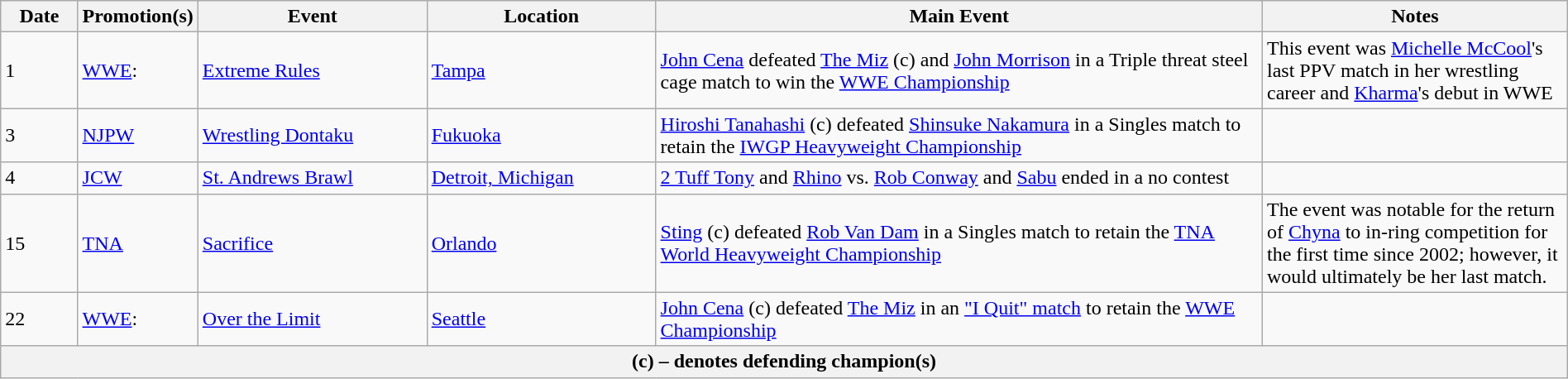<table class="wikitable" style="width:100%;">
<tr>
<th width=5%>Date</th>
<th width=5%>Promotion(s)</th>
<th width=15%>Event</th>
<th width=15%>Location</th>
<th width=40%>Main Event</th>
<th width=20%>Notes</th>
</tr>
<tr>
<td>1</td>
<td><a href='#'>WWE</a>:<br></td>
<td><a href='#'>Extreme Rules</a></td>
<td><a href='#'>Tampa</a></td>
<td><a href='#'>John Cena</a> defeated <a href='#'>The Miz</a> (c) and <a href='#'>John Morrison</a> in a Triple threat steel cage match to win the <a href='#'>WWE Championship</a></td>
<td>This event was <a href='#'>Michelle McCool</a>'s last PPV match in her wrestling career and <a href='#'>Kharma</a>'s debut in WWE</td>
</tr>
<tr>
<td>3</td>
<td><a href='#'>NJPW</a></td>
<td><a href='#'>Wrestling Dontaku</a></td>
<td><a href='#'>Fukuoka</a></td>
<td><a href='#'>Hiroshi Tanahashi</a> (c) defeated <a href='#'>Shinsuke Nakamura</a> in a Singles match to retain the <a href='#'>IWGP Heavyweight Championship</a></td>
<td></td>
</tr>
<tr>
<td>4</td>
<td><a href='#'>JCW</a></td>
<td><a href='#'>St. Andrews Brawl</a></td>
<td><a href='#'>Detroit, Michigan</a></td>
<td><a href='#'>2 Tuff Tony</a> and <a href='#'>Rhino</a> vs. <a href='#'>Rob Conway</a> and <a href='#'>Sabu</a> ended in a no contest</td>
<td></td>
</tr>
<tr>
<td>15</td>
<td><a href='#'>TNA</a></td>
<td><a href='#'>Sacrifice</a></td>
<td><a href='#'>Orlando</a></td>
<td><a href='#'>Sting</a> (c) defeated <a href='#'>Rob Van Dam</a> in a Singles match to retain the <a href='#'>TNA World Heavyweight Championship</a></td>
<td>The event was notable for the return of <a href='#'>Chyna</a> to in-ring competition for the first time since 2002; however, it would ultimately be her last match.</td>
</tr>
<tr>
<td>22</td>
<td><a href='#'>WWE</a>:<br></td>
<td><a href='#'>Over the Limit</a></td>
<td><a href='#'>Seattle</a></td>
<td><a href='#'>John Cena</a> (c) defeated <a href='#'>The Miz</a> in an <a href='#'>"I Quit" match</a> to retain the <a href='#'>WWE Championship</a></td>
<td></td>
</tr>
<tr>
<th colspan="6">(c) – denotes defending champion(s)</th>
</tr>
</table>
